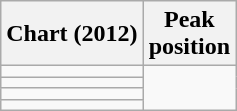<table class="wikitable sortable">
<tr>
<th align="left">Chart (2012)</th>
<th align="left">Peak<br>position</th>
</tr>
<tr>
<td></td>
</tr>
<tr>
<td></td>
</tr>
<tr>
<td></td>
</tr>
<tr>
<td></td>
</tr>
</table>
